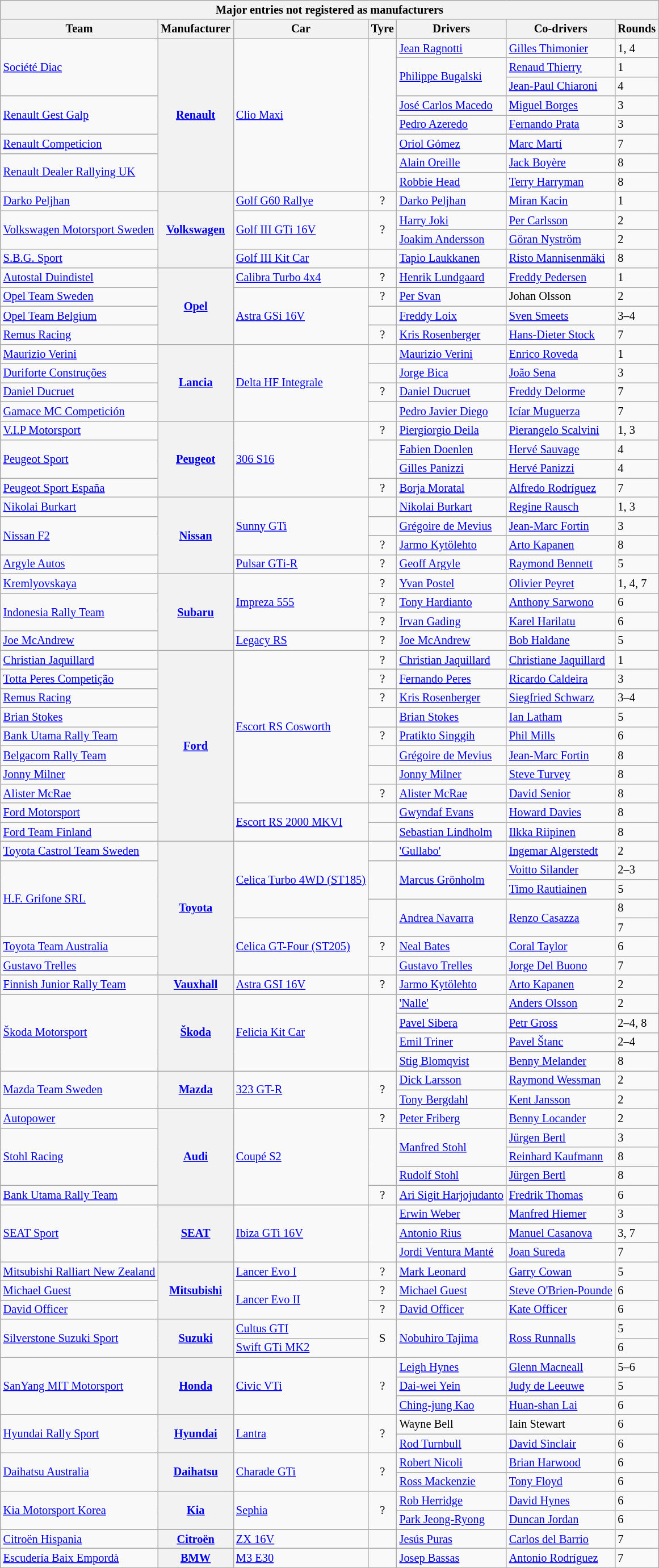<table class="wikitable" style="font-size: 85%">
<tr>
<th colspan="7">Major entries not registered as manufacturers</th>
</tr>
<tr>
<th>Team</th>
<th>Manufacturer</th>
<th>Car</th>
<th>Tyre</th>
<th>Drivers</th>
<th>Co-drivers</th>
<th>Rounds</th>
</tr>
<tr>
<td rowspan="3"> <a href='#'>Société Diac</a></td>
<th rowspan="8"><a href='#'>Renault</a></th>
<td rowspan="8"><a href='#'>Clio Maxi</a></td>
<td rowspan="8" align="center"></td>
<td> <a href='#'>Jean Ragnotti</a></td>
<td> <a href='#'>Gilles Thimonier</a></td>
<td>1, 4</td>
</tr>
<tr>
<td rowspan="2"> <a href='#'>Philippe Bugalski</a></td>
<td> <a href='#'>Renaud Thierry</a></td>
<td>1</td>
</tr>
<tr>
<td> <a href='#'>Jean-Paul Chiaroni</a></td>
<td>4</td>
</tr>
<tr>
<td rowspan="2"> <a href='#'>Renault Gest Galp</a></td>
<td> <a href='#'>José Carlos Macedo</a></td>
<td> <a href='#'>Miguel Borges</a></td>
<td>3</td>
</tr>
<tr>
<td> <a href='#'>Pedro Azeredo</a></td>
<td> <a href='#'>Fernando Prata</a></td>
<td>3</td>
</tr>
<tr>
<td> <a href='#'>Renault Competicion</a></td>
<td> <a href='#'>Oriol Gómez</a></td>
<td> <a href='#'>Marc Martí</a></td>
<td>7</td>
</tr>
<tr>
<td rowspan="2"> <a href='#'>Renault Dealer Rallying UK</a></td>
<td> <a href='#'>Alain Oreille</a></td>
<td> <a href='#'>Jack Boyère</a></td>
<td>8</td>
</tr>
<tr>
<td> <a href='#'>Robbie Head</a></td>
<td> <a href='#'>Terry Harryman</a></td>
<td>8</td>
</tr>
<tr>
<td> <a href='#'>Darko Peljhan</a></td>
<th rowspan="4"><a href='#'>Volkswagen</a></th>
<td><a href='#'>Golf G60 Rallye</a></td>
<td align="center">?</td>
<td> <a href='#'>Darko Peljhan</a></td>
<td> <a href='#'>Miran Kacin</a></td>
<td>1</td>
</tr>
<tr>
<td rowspan="2"> <a href='#'>Volkswagen Motorsport Sweden</a></td>
<td rowspan="2"><a href='#'>Golf III GTi 16V</a></td>
<td rowspan="2"  align="center">?</td>
<td> <a href='#'>Harry Joki</a></td>
<td> <a href='#'>Per Carlsson</a></td>
<td>2</td>
</tr>
<tr>
<td> <a href='#'>Joakim Andersson</a></td>
<td> <a href='#'>Göran Nyström</a></td>
<td>2</td>
</tr>
<tr>
<td> <a href='#'>S.B.G. Sport</a></td>
<td><a href='#'>Golf III Kit Car</a></td>
<td align="center"></td>
<td> <a href='#'>Tapio Laukkanen</a></td>
<td> <a href='#'>Risto Mannisenmäki</a></td>
<td>8</td>
</tr>
<tr>
<td> <a href='#'>Autostal Duindistel</a></td>
<th rowspan="4"><a href='#'>Opel</a></th>
<td><a href='#'>Calibra Turbo 4x4</a></td>
<td align="center">?</td>
<td> <a href='#'>Henrik Lundgaard</a></td>
<td> <a href='#'>Freddy Pedersen</a></td>
<td>1</td>
</tr>
<tr>
<td> <a href='#'>Opel Team Sweden</a></td>
<td rowspan="3"><a href='#'>Astra GSi 16V</a></td>
<td align="center">?</td>
<td> <a href='#'>Per Svan</a></td>
<td> Johan Olsson</td>
<td>2</td>
</tr>
<tr>
<td> <a href='#'>Opel Team Belgium</a></td>
<td align="center"></td>
<td> <a href='#'>Freddy Loix</a></td>
<td> <a href='#'>Sven Smeets</a></td>
<td>3–4</td>
</tr>
<tr>
<td> <a href='#'>Remus Racing</a></td>
<td align="center">?</td>
<td> <a href='#'>Kris Rosenberger</a></td>
<td> <a href='#'>Hans-Dieter Stock</a></td>
<td>7</td>
</tr>
<tr>
<td> <a href='#'>Maurizio Verini</a></td>
<th rowspan="4"><a href='#'>Lancia</a></th>
<td rowspan="4"><a href='#'>Delta HF Integrale</a></td>
<td align="center"></td>
<td> <a href='#'>Maurizio Verini</a></td>
<td> <a href='#'>Enrico Roveda</a></td>
<td>1</td>
</tr>
<tr>
<td> <a href='#'>Duriforte Construções</a></td>
<td align="center"></td>
<td> <a href='#'>Jorge Bica</a></td>
<td> <a href='#'>João Sena</a></td>
<td>3</td>
</tr>
<tr>
<td> <a href='#'>Daniel Ducruet</a></td>
<td align="center">?</td>
<td> <a href='#'>Daniel Ducruet</a></td>
<td> <a href='#'>Freddy Delorme</a></td>
<td>7</td>
</tr>
<tr>
<td> <a href='#'>Gamace MC Competición</a></td>
<td align="center"></td>
<td> <a href='#'>Pedro Javier Diego</a></td>
<td> <a href='#'>Icíar Muguerza</a></td>
<td>7</td>
</tr>
<tr>
<td> <a href='#'>V.I.P Motorsport</a></td>
<th rowspan="4"><a href='#'>Peugeot</a></th>
<td rowspan="4"><a href='#'>306 S16</a></td>
<td align="center">?</td>
<td> <a href='#'>Piergiorgio Deila</a></td>
<td> <a href='#'>Pierangelo Scalvini</a></td>
<td>1, 3</td>
</tr>
<tr>
<td rowspan="2"> <a href='#'>Peugeot Sport</a></td>
<td rowspan="2"  align="center"></td>
<td> <a href='#'>Fabien Doenlen</a></td>
<td> <a href='#'>Hervé Sauvage</a></td>
<td nowrap="">4</td>
</tr>
<tr>
<td> <a href='#'>Gilles Panizzi</a></td>
<td nowrap=""> <a href='#'>Hervé Panizzi</a></td>
<td>4</td>
</tr>
<tr>
<td> <a href='#'>Peugeot Sport España</a></td>
<td align="center">?</td>
<td> <a href='#'>Borja Moratal</a></td>
<td> <a href='#'>Alfredo Rodríguez</a></td>
<td>7</td>
</tr>
<tr>
<td> <a href='#'>Nikolai Burkart</a></td>
<th rowspan="4"><a href='#'>Nissan</a></th>
<td rowspan="3"><a href='#'>Sunny GTi</a></td>
<td align="center"></td>
<td> <a href='#'>Nikolai Burkart</a></td>
<td> <a href='#'>Regine Rausch</a></td>
<td>1, 3</td>
</tr>
<tr>
<td rowspan="2"> <a href='#'>Nissan F2</a></td>
<td align="center"></td>
<td> <a href='#'>Grégoire de Mevius</a></td>
<td> <a href='#'>Jean-Marc Fortin</a></td>
<td>3</td>
</tr>
<tr>
<td align="center">?</td>
<td> <a href='#'>Jarmo Kytölehto</a></td>
<td> <a href='#'>Arto Kapanen</a></td>
<td>8</td>
</tr>
<tr>
<td> <a href='#'>Argyle Autos</a></td>
<td><a href='#'>Pulsar GTi-R</a></td>
<td align="center">?</td>
<td> <a href='#'>Geoff Argyle</a></td>
<td> <a href='#'>Raymond Bennett</a></td>
<td>5</td>
</tr>
<tr>
<td> <a href='#'>Kremlyovskaya</a></td>
<th rowspan="4"><a href='#'>Subaru</a></th>
<td rowspan="3"><a href='#'>Impreza 555</a></td>
<td align="center">?</td>
<td> <a href='#'>Yvan Postel</a></td>
<td> <a href='#'>Olivier Peyret</a></td>
<td>1, 4, 7</td>
</tr>
<tr>
<td rowspan="2"> <a href='#'>Indonesia Rally Team</a></td>
<td align="center">?</td>
<td> <a href='#'>Tony Hardianto</a></td>
<td> <a href='#'>Anthony Sarwono</a></td>
<td>6</td>
</tr>
<tr>
<td align="center">?</td>
<td> <a href='#'>Irvan Gading</a></td>
<td> <a href='#'>Karel Harilatu</a></td>
<td>6</td>
</tr>
<tr>
<td> <a href='#'>Joe McAndrew</a></td>
<td><a href='#'>Legacy RS</a></td>
<td align="center">?</td>
<td> <a href='#'>Joe McAndrew</a></td>
<td> <a href='#'>Bob Haldane</a></td>
<td>5</td>
</tr>
<tr>
<td> <a href='#'>Christian Jaquillard</a></td>
<th rowspan="10"><a href='#'>Ford</a></th>
<td rowspan="8"><a href='#'>Escort RS Cosworth</a></td>
<td align="center">?</td>
<td> <a href='#'>Christian Jaquillard</a></td>
<td> <a href='#'>Christiane Jaquillard</a></td>
<td>1</td>
</tr>
<tr>
<td> <a href='#'>Totta Peres Competição</a></td>
<td align="center">?</td>
<td> <a href='#'>Fernando Peres</a></td>
<td> <a href='#'>Ricardo Caldeira</a></td>
<td>3</td>
</tr>
<tr>
<td> <a href='#'>Remus Racing</a></td>
<td align="center">?</td>
<td> <a href='#'>Kris Rosenberger</a></td>
<td> <a href='#'>Siegfried Schwarz</a></td>
<td>3–4</td>
</tr>
<tr>
<td> <a href='#'>Brian Stokes</a></td>
<td align="center"></td>
<td> <a href='#'>Brian Stokes</a></td>
<td> <a href='#'>Ian Latham</a></td>
<td>5</td>
</tr>
<tr>
<td> <a href='#'>Bank Utama Rally Team</a></td>
<td align="center">?</td>
<td> <a href='#'>Pratikto Singgih</a></td>
<td> <a href='#'>Phil Mills</a></td>
<td>6</td>
</tr>
<tr>
<td> <a href='#'>Belgacom Rally Team</a></td>
<td align="center"></td>
<td> <a href='#'>Grégoire de Mevius</a></td>
<td> <a href='#'>Jean-Marc Fortin</a></td>
<td>8</td>
</tr>
<tr>
<td> <a href='#'>Jonny Milner</a></td>
<td align="center"></td>
<td> <a href='#'>Jonny Milner</a></td>
<td> <a href='#'>Steve Turvey</a></td>
<td>8</td>
</tr>
<tr>
<td> <a href='#'>Alister McRae</a></td>
<td align="center">?</td>
<td> <a href='#'>Alister McRae</a></td>
<td> <a href='#'>David Senior</a></td>
<td>8</td>
</tr>
<tr>
<td> <a href='#'>Ford Motorsport</a></td>
<td rowspan="2"><a href='#'>Escort RS 2000 MKVI</a></td>
<td align="center"></td>
<td> <a href='#'>Gwyndaf Evans</a></td>
<td> <a href='#'>Howard Davies</a></td>
<td>8</td>
</tr>
<tr>
<td> <a href='#'>Ford Team Finland</a></td>
<td align="center"></td>
<td> <a href='#'>Sebastian Lindholm</a></td>
<td> <a href='#'>Ilkka Riipinen</a></td>
<td>8</td>
</tr>
<tr>
<td> <a href='#'>Toyota Castrol Team Sweden</a></td>
<th rowspan="7"><a href='#'>Toyota</a></th>
<td rowspan="4"><a href='#'>Celica Turbo 4WD (ST185)</a></td>
<td align="center"></td>
<td> <a href='#'>'Gullabo'</a></td>
<td> <a href='#'>Ingemar Algerstedt</a></td>
<td>2</td>
</tr>
<tr>
<td rowspan="4"> <a href='#'>H.F. Grifone SRL</a></td>
<td rowspan="2" align="center"></td>
<td rowspan="2"> <a href='#'>Marcus Grönholm</a></td>
<td> <a href='#'>Voitto Silander</a></td>
<td>2–3</td>
</tr>
<tr>
<td> <a href='#'>Timo Rautiainen</a></td>
<td>5</td>
</tr>
<tr>
<td rowspan="2" align="center"></td>
<td rowspan="2"> <a href='#'>Andrea Navarra</a></td>
<td rowspan="2"> <a href='#'>Renzo Casazza</a></td>
<td>8</td>
</tr>
<tr>
<td rowspan="3"><a href='#'>Celica GT-Four (ST205)</a></td>
<td>7</td>
</tr>
<tr>
<td> <a href='#'>Toyota Team Australia</a></td>
<td align="center">?</td>
<td> <a href='#'>Neal Bates</a></td>
<td> <a href='#'>Coral Taylor</a></td>
<td>6</td>
</tr>
<tr>
<td> <a href='#'>Gustavo Trelles</a></td>
<td align="center"></td>
<td> <a href='#'>Gustavo Trelles</a></td>
<td> <a href='#'>Jorge Del Buono</a></td>
<td>7</td>
</tr>
<tr>
<td> <a href='#'>Finnish Junior Rally Team</a></td>
<th><a href='#'>Vauxhall</a></th>
<td><a href='#'>Astra GSI 16V</a></td>
<td align="center">?</td>
<td> <a href='#'>Jarmo Kytölehto</a></td>
<td> <a href='#'>Arto Kapanen</a></td>
<td>2</td>
</tr>
<tr>
<td rowspan="4"> <a href='#'>Škoda Motorsport</a></td>
<th rowspan="4"><a href='#'>Škoda</a></th>
<td rowspan="4"><a href='#'>Felicia Kit Car</a></td>
<td rowspan="4" align="center"></td>
<td> <a href='#'>'Nalle'</a></td>
<td> <a href='#'>Anders Olsson</a></td>
<td>2</td>
</tr>
<tr>
<td> <a href='#'>Pavel Sibera</a></td>
<td> <a href='#'>Petr Gross</a></td>
<td>2–4, 8</td>
</tr>
<tr>
<td> <a href='#'>Emil Triner</a></td>
<td> <a href='#'>Pavel Štanc</a></td>
<td>2–4</td>
</tr>
<tr>
<td> <a href='#'>Stig Blomqvist</a></td>
<td> <a href='#'>Benny Melander</a></td>
<td>8</td>
</tr>
<tr>
<td rowspan="2"> <a href='#'>Mazda Team Sweden</a></td>
<th rowspan="2"><a href='#'>Mazda</a></th>
<td rowspan="2"><a href='#'>323 GT-R</a></td>
<td rowspan="2"  align="center">?</td>
<td> <a href='#'>Dick Larsson</a></td>
<td> <a href='#'>Raymond Wessman</a></td>
<td>2</td>
</tr>
<tr>
<td> <a href='#'>Tony Bergdahl</a></td>
<td> <a href='#'>Kent Jansson</a></td>
<td>2</td>
</tr>
<tr>
<td> <a href='#'>Autopower</a></td>
<th rowspan="5"><a href='#'>Audi</a></th>
<td rowspan="5"><a href='#'>Coupé S2</a></td>
<td align="center">?</td>
<td> <a href='#'>Peter Friberg</a></td>
<td> <a href='#'>Benny Locander</a></td>
<td>2</td>
</tr>
<tr>
<td rowspan="3"> <a href='#'>Stohl Racing</a></td>
<td rowspan="3" align="center"></td>
<td rowspan="2"> <a href='#'>Manfred Stohl</a></td>
<td> <a href='#'>Jürgen Bertl</a></td>
<td>3</td>
</tr>
<tr>
<td> <a href='#'>Reinhard Kaufmann</a></td>
<td>8</td>
</tr>
<tr>
<td> <a href='#'>Rudolf Stohl</a></td>
<td> <a href='#'>Jürgen Bertl</a></td>
<td>8</td>
</tr>
<tr>
<td> <a href='#'>Bank Utama Rally Team</a></td>
<td align="center">?</td>
<td> <a href='#'>Ari Sigit Harjojudanto</a></td>
<td> <a href='#'>Fredrik Thomas</a></td>
<td>6</td>
</tr>
<tr>
<td rowspan="3"> <a href='#'>SEAT Sport</a></td>
<th rowspan="3"><a href='#'>SEAT</a></th>
<td rowspan="3"><a href='#'>Ibiza GTi 16V</a></td>
<td rowspan="3" align="center"></td>
<td> <a href='#'>Erwin Weber</a></td>
<td> <a href='#'>Manfred Hiemer</a></td>
<td>3</td>
</tr>
<tr>
<td> <a href='#'>Antonio Rius</a></td>
<td> <a href='#'>Manuel Casanova</a></td>
<td>3, 7</td>
</tr>
<tr>
<td> <a href='#'>Jordi Ventura Manté</a></td>
<td> <a href='#'>Joan Sureda</a></td>
<td>7</td>
</tr>
<tr>
<td> <a href='#'>Mitsubishi Ralliart New Zealand</a></td>
<th rowspan="3"><a href='#'>Mitsubishi</a></th>
<td><a href='#'>Lancer Evo I</a></td>
<td align="center">?</td>
<td> <a href='#'>Mark Leonard</a></td>
<td> <a href='#'>Garry Cowan</a></td>
<td>5</td>
</tr>
<tr>
<td> <a href='#'>Michael Guest</a></td>
<td rowspan="2"><a href='#'>Lancer Evo II</a></td>
<td align="center">?</td>
<td> <a href='#'>Michael Guest</a></td>
<td> <a href='#'>Steve O'Brien-Pounde</a></td>
<td>6</td>
</tr>
<tr>
<td> <a href='#'>David Officer</a></td>
<td align="center">?</td>
<td> <a href='#'>David Officer</a></td>
<td> <a href='#'>Kate Officer</a></td>
<td>6</td>
</tr>
<tr>
<td rowspan="2"> <a href='#'>Silverstone Suzuki Sport</a></td>
<th rowspan="2"><a href='#'>Suzuki</a></th>
<td><a href='#'>Cultus GTI</a></td>
<td rowspan="2" align="center">S</td>
<td rowspan="2"> <a href='#'>Nobuhiro Tajima</a></td>
<td rowspan="2"> <a href='#'>Ross Runnalls</a></td>
<td>5</td>
</tr>
<tr>
<td><a href='#'>Swift GTi MK2</a></td>
<td>6</td>
</tr>
<tr>
<td rowspan="3"> <a href='#'>SanYang MIT Motorsport</a></td>
<th rowspan="3"><a href='#'>Honda</a></th>
<td rowspan="3"><a href='#'>Civic VTi</a></td>
<td rowspan="3"  align="center">?</td>
<td> <a href='#'>Leigh Hynes</a></td>
<td> <a href='#'>Glenn Macneall</a></td>
<td>5–6</td>
</tr>
<tr>
<td> <a href='#'>Dai-wei Yein</a></td>
<td> <a href='#'>Judy de Leeuwe</a></td>
<td>5</td>
</tr>
<tr>
<td> <a href='#'>Ching-jung Kao</a></td>
<td> <a href='#'>Huan-shan Lai</a></td>
<td>6</td>
</tr>
<tr>
<td rowspan="2"> <a href='#'>Hyundai Rally Sport</a></td>
<th rowspan="2"><a href='#'>Hyundai</a></th>
<td rowspan="2"><a href='#'>Lantra</a></td>
<td rowspan="2"  align="center">?</td>
<td> Wayne Bell</td>
<td> Iain Stewart</td>
<td>6</td>
</tr>
<tr>
<td> <a href='#'>Rod Turnbull</a></td>
<td> <a href='#'>David Sinclair</a></td>
<td>6</td>
</tr>
<tr>
<td rowspan="2"> <a href='#'>Daihatsu Australia</a></td>
<th rowspan="2"><a href='#'>Daihatsu</a></th>
<td rowspan="2"><a href='#'>Charade GTi</a></td>
<td rowspan="2"  align="center">?</td>
<td> <a href='#'>Robert Nicoli</a></td>
<td> <a href='#'>Brian Harwood</a></td>
<td>6</td>
</tr>
<tr>
<td> <a href='#'>Ross Mackenzie</a></td>
<td> <a href='#'>Tony Floyd</a></td>
<td>6</td>
</tr>
<tr>
<td rowspan="2"> <a href='#'>Kia Motorsport Korea</a></td>
<th rowspan="2"><a href='#'>Kia</a></th>
<td rowspan="2"><a href='#'>Sephia</a></td>
<td rowspan="2"  align="center">?</td>
<td> <a href='#'>Rob Herridge</a></td>
<td> <a href='#'>David Hynes</a></td>
<td>6</td>
</tr>
<tr>
<td> <a href='#'>Park Jeong-Ryong</a></td>
<td> <a href='#'>Duncan Jordan</a></td>
<td>6</td>
</tr>
<tr>
<td> <a href='#'>Citroën Hispania</a></td>
<th><a href='#'>Citroën</a></th>
<td><a href='#'>ZX 16V</a></td>
<td align="center"></td>
<td> <a href='#'>Jesús Puras</a></td>
<td> <a href='#'>Carlos del Barrio</a></td>
<td>7</td>
</tr>
<tr>
<td> <a href='#'>Escudería Baix Empordà</a></td>
<th><a href='#'>BMW</a></th>
<td><a href='#'>M3 E30</a></td>
<td align="center"></td>
<td> <a href='#'>Josep Bassas</a></td>
<td> <a href='#'>Antonio Rodríguez</a></td>
<td>7</td>
</tr>
</table>
